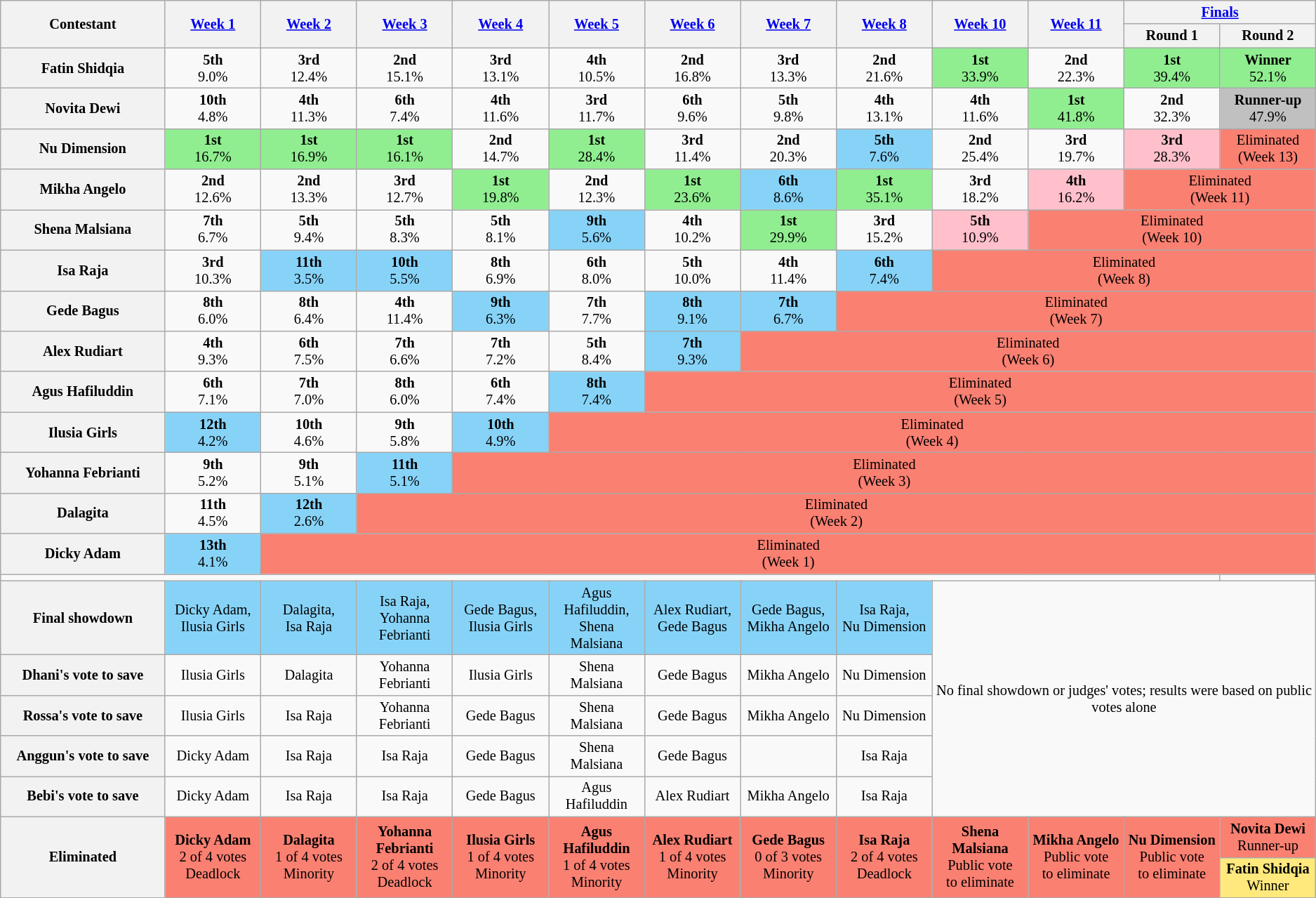<table class="wikitable" style="text-align:center; font-size:85%">
<tr>
<th style="width:12%" rowspan=2 scope="col">Contestant</th>
<th style="width:7%" rowspan=2 scope="col"><a href='#'>Week 1</a></th>
<th style="width:7%" rowspan=2 scope="col"><a href='#'>Week 2</a></th>
<th style="width:7%" rowspan=2 scope="col"><a href='#'>Week 3</a></th>
<th style="width:7%" rowspan=2 scope="col"><a href='#'>Week 4</a></th>
<th style="width:7%" rowspan=2 scope="col"><a href='#'>Week 5</a></th>
<th style="width:7%" rowspan=2 scope="col"><a href='#'>Week 6</a></th>
<th style="width:7%" rowspan=2 scope="col"><a href='#'>Week 7</a></th>
<th style="width:7%" rowspan=2 scope="col"><a href='#'>Week 8</a></th>
<th style="width:7%" rowspan=2 scope="col"><a href='#'>Week 10</a></th>
<th style="width:7%" rowspan=2 scope="col"><a href='#'>Week 11</a></th>
<th colspan="2"><a href='#'>Finals</a></th>
</tr>
<tr>
<th style="width:7%">Round 1</th>
<th style="width:7%">Round 2</th>
</tr>
<tr>
<th scope="row">Fatin Shidqia</th>
<td><strong>5th</strong><br>9.0%</td>
<td><strong>3rd</strong><br>12.4%</td>
<td><strong>2nd</strong><br>15.1%</td>
<td><strong>3rd</strong><br>13.1%</td>
<td><strong>4th</strong><br>10.5%</td>
<td><strong>2nd</strong><br>16.8%</td>
<td><strong>3rd</strong><br>13.3%</td>
<td><strong>2nd</strong><br>21.6%</td>
<td style="background:lightgreen"><strong>1st</strong><br>33.9%</td>
<td><strong>2nd</strong><br>22.3%</td>
<td style="background:lightgreen"><strong>1st</strong><br>39.4%</td>
<td style="background:lightgreen"><strong>Winner</strong><br>52.1%</td>
</tr>
<tr>
<th scope="row">Novita Dewi</th>
<td><strong>10th</strong><br>4.8%</td>
<td><strong>4th</strong><br>11.3%</td>
<td><strong>6th</strong><br>7.4%</td>
<td><strong>4th</strong><br>11.6%</td>
<td><strong>3rd</strong><br>11.7%</td>
<td><strong>6th</strong><br>9.6%</td>
<td><strong>5th</strong><br>9.8%</td>
<td><strong>4th</strong><br>13.1%</td>
<td><strong>4th</strong><br>11.6%</td>
<td style="background:lightgreen"><strong>1st</strong><br>41.8%</td>
<td><strong>2nd</strong><br>32.3%</td>
<td style="background:silver"><strong>Runner-up</strong><br>47.9%</td>
</tr>
<tr>
<th scope="row">Nu Dimension</th>
<td style="background:lightgreen"><strong>1st</strong><br>16.7%</td>
<td style="background:lightgreen"><strong>1st</strong><br>16.9%</td>
<td style="background:lightgreen"><strong>1st</strong><br>16.1%</td>
<td><strong>2nd</strong><br>14.7%</td>
<td style="background:lightgreen"><strong>1st</strong><br>28.4%</td>
<td><strong>3rd</strong><br>11.4%</td>
<td><strong>2nd</strong><br>20.3%</td>
<td style="background:#87D3F8"><strong>5th</strong><br>7.6%</td>
<td><strong>2nd</strong><br>25.4%</td>
<td><strong>3rd</strong><br>19.7%</td>
<td style="background:pink"><strong>3rd</strong><br>28.3%</td>
<td style="background:#FA8072" colspan="9">Eliminated<br>(Week 13)</td>
</tr>
<tr>
<th scope="row">Mikha Angelo</th>
<td><strong>2nd</strong><br>12.6%</td>
<td><strong>2nd</strong><br>13.3%</td>
<td><strong>3rd</strong><br>12.7%</td>
<td style="background:lightgreen"><strong>1st</strong><br>19.8%</td>
<td><strong>2nd</strong><br>12.3%</td>
<td style="background:lightgreen"><strong>1st</strong><br>23.6%</td>
<td style="background:#87D3F8"><strong>6th</strong><br>8.6%</td>
<td style="background:lightgreen"><strong>1st</strong><br>35.1%</td>
<td><strong>3rd</strong><br>18.2%</td>
<td style="background:pink"><strong>4th</strong><br>16.2%</td>
<td style="background:#FA8072" colspan="9">Eliminated<br>(Week 11)</td>
</tr>
<tr>
<th scope="row">Shena Malsiana</th>
<td><strong>7th</strong><br>6.7%</td>
<td><strong>5th</strong><br>9.4%</td>
<td><strong>5th</strong><br>8.3%</td>
<td><strong>5th</strong><br>8.1%</td>
<td style="background:#87D3F8"><strong>9th</strong><br>5.6%</td>
<td><strong>4th</strong><br>10.2%</td>
<td style="background:lightgreen"><strong>1st</strong><br>29.9%</td>
<td><strong>3rd</strong><br>15.2%</td>
<td style="background:pink"><strong>5th</strong><br>10.9%</td>
<td style="background:#FA8072" colspan="9">Eliminated<br>(Week 10)</td>
</tr>
<tr>
<th scope="row">Isa Raja</th>
<td><strong>3rd</strong><br>10.3%</td>
<td style="background:#87D3F8"><strong>11th</strong><br>3.5%</td>
<td style="background:#87D3F8"><strong>10th</strong><br>5.5%</td>
<td><strong>8th</strong><br>6.9%</td>
<td><strong>6th</strong><br>8.0%</td>
<td><strong>5th</strong><br>10.0%</td>
<td><strong>4th</strong><br>11.4%</td>
<td style="background:#87D3F8"><strong>6th</strong> <br>7.4%</td>
<td style="background:#FA8072" colspan="9">Eliminated<br>(Week 8)</td>
</tr>
<tr>
<th scope="row">Gede Bagus</th>
<td><strong>8th</strong><br>6.0%</td>
<td><strong>8th</strong><br>6.4%</td>
<td><strong>4th</strong><br>11.4%</td>
<td style="background:#87D3F8"><strong>9th</strong><br>6.3%</td>
<td><strong>7th</strong><br>7.7%</td>
<td style="background:#87D3F8"><strong>8th</strong><br>9.1%</td>
<td style="background:#87D3F8"><strong>7th</strong> <br>6.7%</td>
<td style="background:#FA8072" colspan="9">Eliminated<br>(Week 7)</td>
</tr>
<tr>
<th scope="row">Alex Rudiart</th>
<td><strong>4th</strong><br>9.3%</td>
<td><strong>6th</strong><br>7.5%</td>
<td><strong>7th</strong><br>6.6%</td>
<td><strong>7th</strong><br>7.2%</td>
<td><strong>5th</strong><br>8.4%</td>
<td style="background:#87D3F8"><strong>7th</strong> <br>9.3%</td>
<td style="background:#FA8072" colspan="9">Eliminated<br>(Week 6)</td>
</tr>
<tr>
<th scope="row">Agus Hafiluddin</th>
<td><strong>6th</strong><br>7.1%</td>
<td><strong>7th</strong><br>7.0%</td>
<td><strong>8th</strong><br>6.0%</td>
<td><strong>6th</strong><br>7.4%</td>
<td style="background:#87D3F8"><strong>8th</strong><br>7.4%</td>
<td style="background:#FA8072" colspan="9">Eliminated<br>(Week 5)</td>
</tr>
<tr>
<th scope="row">Ilusia Girls</th>
<td style="background:#87D3F8"><strong>12th</strong> <br>4.2%</td>
<td><strong>10th</strong><br>4.6%</td>
<td><strong>9th</strong><br>5.8%</td>
<td style="background:#87D3F8"><strong>10th</strong> <br>4.9%</td>
<td style="background:#FA8072" colspan="8">Eliminated<br>(Week 4)</td>
</tr>
<tr>
<th scope="row">Yohanna Febrianti</th>
<td><strong>9th</strong><br>5.2%</td>
<td><strong>9th</strong><br>5.1%</td>
<td style="background:#87D3F8"><strong>11th</strong><br>5.1%</td>
<td style="background:#FA8072" colspan="9">Eliminated<br>(Week 3)</td>
</tr>
<tr>
<th scope="row">Dalagita</th>
<td><strong>11th</strong><br>4.5%</td>
<td style="background:#87D3F8"><strong>12th</strong><br>2.6%</td>
<td style="background:#FA8072" colspan="10">Eliminated<br>(Week 2)</td>
</tr>
<tr>
<th scope="row">Dicky Adam</th>
<td style="background:#87D3F8"><strong>13th</strong><br>4.1%</td>
<td style="background:#FA8072" colspan="11">Eliminated<br>(Week 1)</td>
</tr>
<tr>
<td colspan="12"></td>
</tr>
<tr>
<th scope="row"><strong>Final showdown</strong></th>
<td style="background:#87D3F8">Dicky Adam,<br>Ilusia Girls</td>
<td style="background:#87D3F8">Dalagita,<br>Isa Raja</td>
<td style="background:#87D3F8">Isa Raja,<br>Yohanna Febrianti</td>
<td style="background:#87D3F8">Gede Bagus,<br>Ilusia Girls</td>
<td style="background:#87D3F8">Agus Hafiluddin,<br>Shena Malsiana</td>
<td style="background:#87D3F8">Alex Rudiart,<br>Gede Bagus</td>
<td style="background:#87D3F8">Gede Bagus,<br>Mikha Angelo</td>
<td style="background:#87D3F8">Isa Raja,<br>Nu Dimension</td>
<td rowspan="5" colspan="5">No final showdown or judges' votes; results were based on public votes alone</td>
</tr>
<tr>
<th scope="row">Dhani's vote to save</th>
<td>Ilusia Girls</td>
<td>Dalagita</td>
<td>Yohanna Febrianti</td>
<td>Ilusia Girls</td>
<td>Shena Malsiana</td>
<td>Gede Bagus</td>
<td>Mikha Angelo</td>
<td>Nu Dimension</td>
</tr>
<tr>
<th scope="row">Rossa's vote to save</th>
<td>Ilusia Girls</td>
<td>Isa Raja</td>
<td>Yohanna Febrianti</td>
<td>Gede Bagus</td>
<td>Shena Malsiana</td>
<td>Gede Bagus</td>
<td>Mikha Angelo</td>
<td>Nu Dimension</td>
</tr>
<tr>
<th scope="row">Anggun's vote to save</th>
<td>Dicky Adam</td>
<td>Isa Raja</td>
<td>Isa Raja</td>
<td>Gede Bagus</td>
<td>Shena Malsiana</td>
<td>Gede Bagus</td>
<td></td>
<td>Isa Raja</td>
</tr>
<tr>
<th scope="row">Bebi's vote to save</th>
<td>Dicky Adam</td>
<td>Isa Raja</td>
<td>Isa Raja</td>
<td>Gede Bagus</td>
<td>Agus Hafiluddin</td>
<td>Alex Rudiart</td>
<td>Mikha Angelo</td>
<td>Isa Raja</td>
</tr>
<tr>
<th scope="row" rowspan="6">Eliminated</th>
<td style="background:#FA8072" rowspan="6"><strong>Dicky Adam</strong><br>2 of 4 votes<br>Deadlock</td>
<td style="background:#FA8072" rowspan="6"><strong>Dalagita</strong><br>1 of 4 votes<br>Minority</td>
<td style="background:#FA8072" rowspan="6"><strong>Yohanna Febrianti</strong><br>2 of 4 votes<br>Deadlock</td>
<td style="background:#FA8072" rowspan="6"><strong>Ilusia Girls</strong><br>1 of 4 votes<br>Minority</td>
<td style="background:#FA8072" rowspan="6"><strong>Agus Hafiluddin</strong><br>1 of 4 votes<br>Minority</td>
<td style="background:#FA8072" rowspan="6"><strong>Alex Rudiart</strong><br>1 of 4 votes<br>Minority</td>
<td style="background:#FA8072" rowspan="6"><strong>Gede Bagus</strong><br>0 of 3 votes<br>Minority</td>
<td style="background:#FA8072" rowspan="6"><strong>Isa Raja</strong><br>2 of 4 votes<br>Deadlock</td>
<td style="background:#FA8072" rowspan="6"><strong>Shena Malsiana</strong><br>Public vote<br>to eliminate</td>
<td style="background:#FA8072" rowspan="6"><strong>Mikha Angelo</strong><br>Public vote<br>to eliminate</td>
<td style="background:#FA8072" rowspan="6"><strong>Nu Dimension</strong><br>Public vote<br>to eliminate</td>
<td style="background:#FA8072"><strong>Novita Dewi</strong><br>Runner-up</td>
</tr>
<tr>
<td style="background:#FFE87C"><strong>Fatin Shidqia</strong><br>Winner</td>
</tr>
</table>
